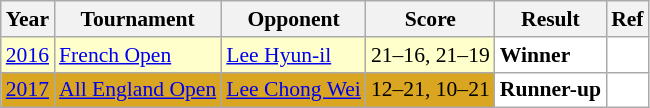<table class="sortable wikitable" style="font-size: 90%;">
<tr>
<th>Year</th>
<th>Tournament</th>
<th>Opponent</th>
<th>Score</th>
<th>Result</th>
<th>Ref</th>
</tr>
<tr style="background:#FFFFCC">
<td align="center"><a href='#'>2016</a></td>
<td align="left"><a href='#'>French Open</a></td>
<td align="left"> <a href='#'>Lee Hyun-il</a></td>
<td align="left">21–16, 21–19</td>
<td style="text-align:left; background:white"> <strong>Winner</strong></td>
<td style="text-align:center; background:white"></td>
</tr>
<tr style="background:#DAA520">
<td align="center"><a href='#'>2017</a></td>
<td align="left"><a href='#'>All England Open</a></td>
<td align="left"> <a href='#'>Lee Chong Wei</a></td>
<td align="left">12–21, 10–21</td>
<td style="text-align:left; background:white"> <strong>Runner-up</strong></td>
<td style="text-align:center; background:white"></td>
</tr>
</table>
